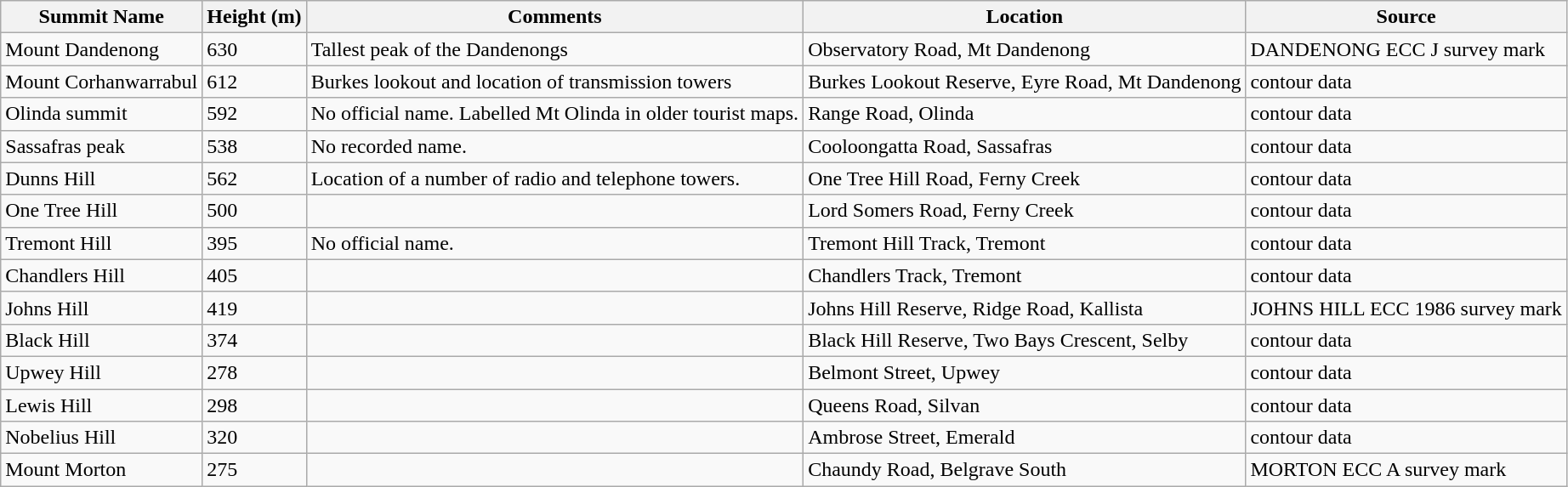<table class="wikitable sortable">
<tr>
<th scope="col">Summit Name</th>
<th scope="col">Height (m)</th>
<th scope="col"  class="unsortable">Comments</th>
<th scope="col"  class="unsortable">Location</th>
<th scope="col"  class="unsortable">Source</th>
</tr>
<tr>
<td>Mount Dandenong</td>
<td>630</td>
<td>Tallest peak of the Dandenongs</td>
<td>Observatory Road, Mt Dandenong</td>
<td>DANDENONG ECC J survey mark</td>
</tr>
<tr>
<td>Mount Corhanwarrabul</td>
<td>612</td>
<td>Burkes lookout and location of transmission towers</td>
<td>Burkes Lookout Reserve, Eyre Road, Mt Dandenong</td>
<td>contour data</td>
</tr>
<tr>
<td>Olinda summit</td>
<td>592</td>
<td>No official name. Labelled Mt Olinda in older tourist maps.</td>
<td>Range Road, Olinda</td>
<td>contour data</td>
</tr>
<tr>
<td>Sassafras peak</td>
<td>538</td>
<td>No recorded name.</td>
<td>Cooloongatta Road, Sassafras</td>
<td>contour data</td>
</tr>
<tr>
<td>Dunns Hill</td>
<td>562</td>
<td>Location of a number of radio and telephone towers.</td>
<td>One Tree Hill Road, Ferny Creek</td>
<td>contour data</td>
</tr>
<tr>
<td>One Tree Hill</td>
<td>500</td>
<td></td>
<td>Lord Somers Road, Ferny Creek</td>
<td>contour data</td>
</tr>
<tr>
<td>Tremont Hill</td>
<td>395</td>
<td>No official name.</td>
<td>Tremont Hill Track, Tremont</td>
<td>contour data</td>
</tr>
<tr>
<td>Chandlers Hill</td>
<td>405</td>
<td></td>
<td>Chandlers Track, Tremont</td>
<td>contour data</td>
</tr>
<tr>
<td>Johns Hill</td>
<td>419</td>
<td></td>
<td>Johns Hill Reserve, Ridge Road, Kallista</td>
<td>JOHNS HILL ECC 1986 survey mark</td>
</tr>
<tr>
<td>Black Hill</td>
<td>374</td>
<td></td>
<td>Black Hill Reserve, Two Bays Crescent, Selby</td>
<td>contour data</td>
</tr>
<tr>
<td>Upwey Hill</td>
<td>278</td>
<td></td>
<td>Belmont Street, Upwey</td>
<td>contour data</td>
</tr>
<tr>
<td>Lewis Hill</td>
<td>298</td>
<td></td>
<td>Queens Road, Silvan</td>
<td>contour data</td>
</tr>
<tr>
<td>Nobelius Hill</td>
<td>320</td>
<td></td>
<td>Ambrose Street, Emerald</td>
<td>contour data</td>
</tr>
<tr>
<td>Mount Morton</td>
<td>275</td>
<td></td>
<td>Chaundy Road, Belgrave South</td>
<td>MORTON ECC A survey mark</td>
</tr>
</table>
